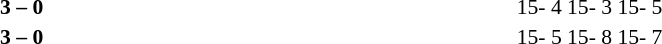<table width=100% cellspacing=1>
<tr>
<th width=20%></th>
<th width=12%></th>
<th width=20%></th>
<th width=33%></th>
<td></td>
</tr>
<tr style=font-size:90%>
<td align=right></td>
<td align=center><strong>3 – 0</strong></td>
<td><strong></strong></td>
<td>15- 4 15- 3 15- 5</td>
<td></td>
</tr>
<tr style=font-size:90%>
<td align=right></td>
<td align=center><strong>3 – 0</strong></td>
<td><strong></strong></td>
<td>15- 5 15- 8 15- 7</td>
</tr>
</table>
